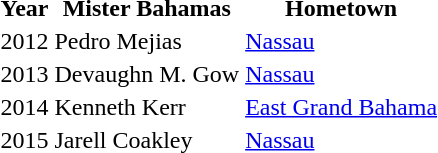<table class="sortable">
<tr>
<th>Year</th>
<th>Mister Bahamas</th>
<th>Hometown</th>
</tr>
<tr>
<td>2012</td>
<td>Pedro Mejias</td>
<td><a href='#'>Nassau</a></td>
</tr>
<tr>
<td>2013</td>
<td>Devaughn M. Gow</td>
<td><a href='#'>Nassau</a></td>
</tr>
<tr>
<td>2014</td>
<td>Kenneth Kerr</td>
<td><a href='#'>East Grand Bahama</a></td>
</tr>
<tr>
<td>2015</td>
<td>Jarell Coakley</td>
<td><a href='#'>Nassau</a></td>
</tr>
<tr>
</tr>
</table>
